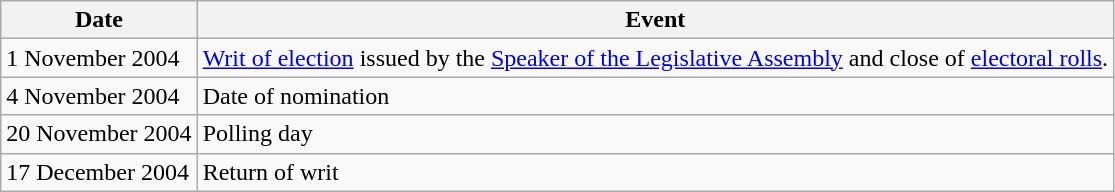<table class="wikitable">
<tr>
<th>Date</th>
<th>Event</th>
</tr>
<tr>
<td>1 November 2004</td>
<td><a href='#'>Writ of election</a> issued by the <a href='#'>Speaker of the Legislative Assembly</a> and close of <a href='#'>electoral rolls</a>.</td>
</tr>
<tr>
<td>4 November 2004</td>
<td>Date of nomination</td>
</tr>
<tr>
<td>20 November 2004</td>
<td>Polling day</td>
</tr>
<tr>
<td>17 December 2004</td>
<td>Return of writ</td>
</tr>
</table>
